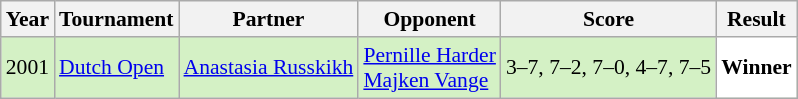<table class="sortable wikitable" style="font-size: 90%">
<tr>
<th>Year</th>
<th>Tournament</th>
<th>Partner</th>
<th>Opponent</th>
<th>Score</th>
<th>Result</th>
</tr>
<tr style="background:#D4F1C5">
<td align="center">2001</td>
<td align="left"><a href='#'>Dutch Open</a></td>
<td align="left"> <a href='#'>Anastasia Russkikh</a></td>
<td align="left"> <a href='#'>Pernille Harder</a><br> <a href='#'>Majken Vange</a></td>
<td align="left">3–7, 7–2, 7–0, 4–7, 7–5</td>
<td style="text-align:left; background:white"> <strong>Winner</strong></td>
</tr>
</table>
